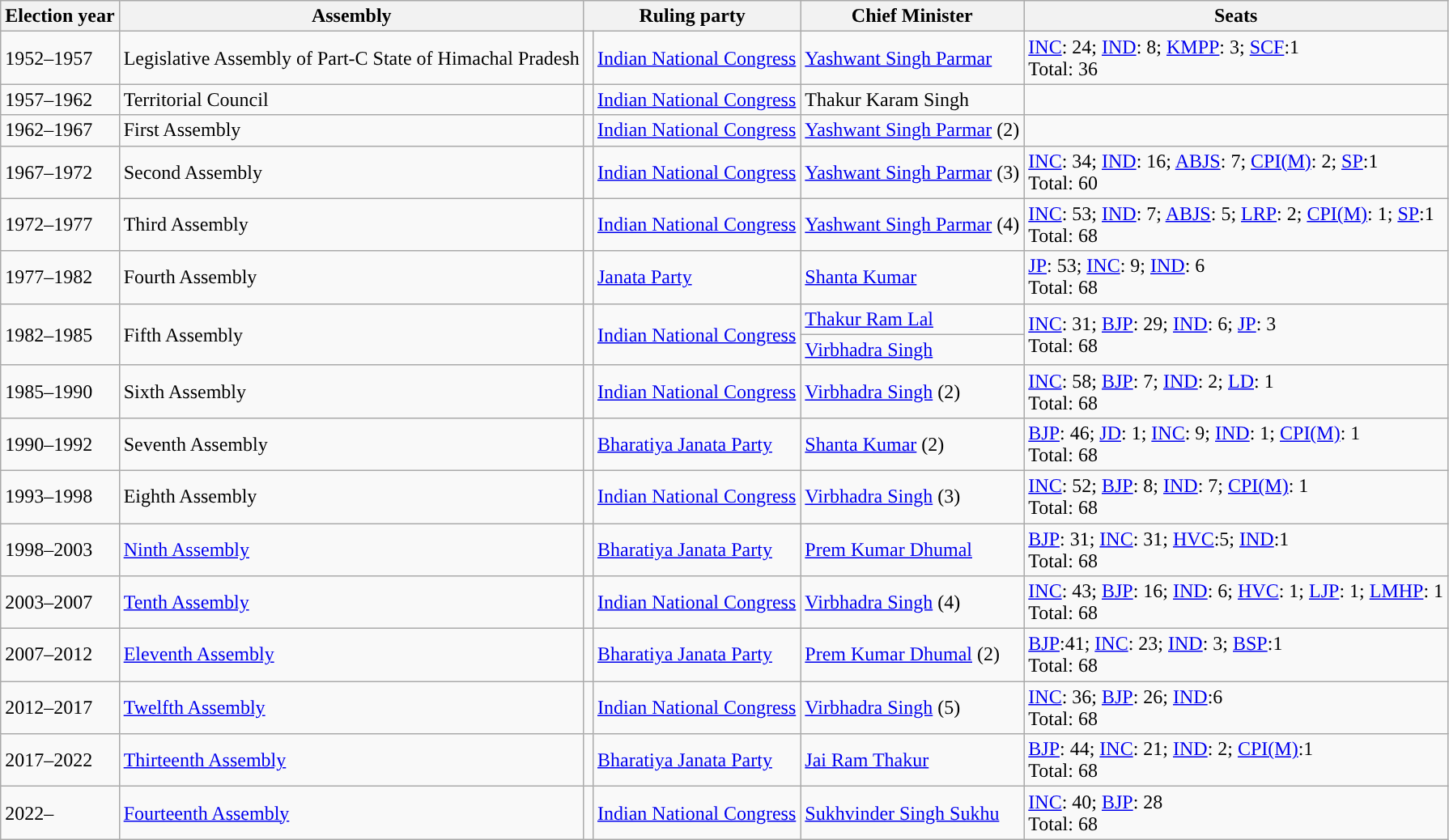<table class="wikitable">
<tr>
<th>Election year</th>
<th>Assembly</th>
<th colspan="2">Ruling party</th>
<th>Chief Minister</th>
<th>Seats</th>
</tr>
<tr>
<td>1952–1957</td>
<td>Legislative Assembly of Part-C State of Himachal Pradesh</td>
<td></td>
<td><a href='#'>Indian National Congress</a></td>
<td><a href='#'>Yashwant Singh Parmar</a></td>
<td><a href='#'>INC</a>: 24; <a href='#'>IND</a>: 8; <a href='#'>KMPP</a>: 3;  <a href='#'>SCF</a>:1<br>Total: 36</td>
</tr>
<tr --->
<td>1957–1962</td>
<td>Territorial Council</td>
<td></td>
<td><a href='#'>Indian National Congress</a></td>
<td>Thakur Karam Singh</td>
<td></td>
</tr>
<tr --->
<td>1962–1967</td>
<td>First Assembly</td>
<td></td>
<td><a href='#'>Indian National Congress</a></td>
<td><a href='#'>Yashwant Singh Parmar</a> (2)</td>
<td></td>
</tr>
<tr --->
<td>1967–1972</td>
<td>Second Assembly</td>
<td></td>
<td><a href='#'>Indian National Congress</a></td>
<td><a href='#'>Yashwant Singh Parmar</a> (3)</td>
<td><a href='#'>INC</a>: 34; <a href='#'>IND</a>: 16; <a href='#'>ABJS</a>: 7; <a href='#'>CPI(M)</a>: 2; <a href='#'>SP</a>:1<br>Total: 60</td>
</tr>
<tr --->
<td>1972–1977</td>
<td>Third Assembly</td>
<td></td>
<td><a href='#'>Indian National Congress</a></td>
<td><a href='#'>Yashwant Singh Parmar</a> (4)</td>
<td><a href='#'>INC</a>: 53; <a href='#'>IND</a>: 7; <a href='#'>ABJS</a>: 5; <a href='#'>LRP</a>: 2; <a href='#'>CPI(M)</a>: 1; <a href='#'>SP</a>:1<br>Total: 68</td>
</tr>
<tr --->
<td>1977–1982</td>
<td>Fourth Assembly</td>
<td></td>
<td><a href='#'>Janata Party</a></td>
<td><a href='#'>Shanta Kumar</a></td>
<td><a href='#'>JP</a>: 53; <a href='#'>INC</a>: 9; <a href='#'>IND</a>: 6<br>Total: 68</td>
</tr>
<tr --->
<td rowspan=2>1982–1985</td>
<td rowspan=2>Fifth Assembly</td>
<td rowspan="2"></td>
<td rowspan=2><a href='#'>Indian National Congress</a></td>
<td><a href='#'>Thakur Ram Lal</a></td>
<td rowspan="2"><a href='#'>INC</a>: 31; <a href='#'>BJP</a>: 29; <a href='#'>IND</a>: 6; <a href='#'>JP</a>: 3<br>Total: 68</td>
</tr>
<tr --->
<td><a href='#'>Virbhadra Singh</a></td>
</tr>
<tr --->
<td>1985–1990</td>
<td>Sixth Assembly</td>
<td></td>
<td><a href='#'>Indian National Congress</a></td>
<td><a href='#'>Virbhadra Singh</a> (2)</td>
<td><a href='#'>INC</a>: 58; <a href='#'>BJP</a>: 7; <a href='#'>IND</a>: 2; <a href='#'>LD</a>: 1<br>Total: 68</td>
</tr>
<tr --->
<td>1990–1992</td>
<td>Seventh Assembly</td>
<td></td>
<td><a href='#'>Bharatiya Janata Party</a></td>
<td><a href='#'>Shanta Kumar</a> (2)</td>
<td><a href='#'>BJP</a>: 46; <a href='#'>JD</a>: 1; <a href='#'>INC</a>: 9; <a href='#'>IND</a>: 1; <a href='#'>CPI(M)</a>: 1<br>Total: 68</td>
</tr>
<tr --->
<td>1993–1998</td>
<td>Eighth Assembly</td>
<td></td>
<td><a href='#'>Indian National Congress</a></td>
<td><a href='#'>Virbhadra Singh</a> (3)</td>
<td><a href='#'>INC</a>: 52; <a href='#'>BJP</a>: 8; <a href='#'>IND</a>: 7; <a href='#'>CPI(M)</a>: 1<br>Total: 68</td>
</tr>
<tr --->
<td>1998–2003</td>
<td><a href='#'>Ninth Assembly</a></td>
<td></td>
<td><a href='#'>Bharatiya Janata Party</a></td>
<td><a href='#'>Prem Kumar Dhumal</a></td>
<td><a href='#'>BJP</a>: 31; <a href='#'>INC</a>: 31; <a href='#'>HVC</a>:5; <a href='#'>IND</a>:1<br>Total: 68</td>
</tr>
<tr --->
<td>2003–2007</td>
<td><a href='#'>Tenth Assembly</a></td>
<td></td>
<td><a href='#'>Indian National Congress</a></td>
<td><a href='#'>Virbhadra Singh</a> (4)</td>
<td><a href='#'>INC</a>: 43; <a href='#'>BJP</a>: 16; <a href='#'>IND</a>: 6; <a href='#'>HVC</a>: 1; <a href='#'>LJP</a>: 1; <a href='#'>LMHP</a>: 1<br>Total: 68</td>
</tr>
<tr --->
<td>2007–2012</td>
<td><a href='#'>Eleventh Assembly</a></td>
<td></td>
<td><a href='#'>Bharatiya Janata Party</a></td>
<td><a href='#'>Prem Kumar Dhumal</a> (2)</td>
<td><a href='#'>BJP</a>:41; <a href='#'>INC</a>: 23; <a href='#'>IND</a>: 3; <a href='#'>BSP</a>:1<br>Total: 68</td>
</tr>
<tr --->
<td>2012–2017</td>
<td><a href='#'>Twelfth Assembly</a></td>
<td></td>
<td><a href='#'>Indian National Congress</a></td>
<td><a href='#'>Virbhadra Singh</a> (5)</td>
<td><a href='#'>INC</a>: 36; <a href='#'>BJP</a>: 26; <a href='#'>IND</a>:6<br>Total: 68</td>
</tr>
<tr --->
<td>2017–2022</td>
<td><a href='#'>Thirteenth Assembly</a></td>
<td></td>
<td><a href='#'>Bharatiya Janata Party</a></td>
<td><a href='#'>Jai Ram Thakur</a></td>
<td><a href='#'>BJP</a>: 44; <a href='#'>INC</a>: 21; <a href='#'>IND</a>: 2; <a href='#'>CPI(M)</a>:1<br>Total: 68</td>
</tr>
<tr --->
<td>2022–</td>
<td><a href='#'>Fourteenth Assembly</a></td>
<td></td>
<td><a href='#'>Indian National Congress</a></td>
<td><a href='#'>Sukhvinder Singh Sukhu</a></td>
<td><a href='#'>INC</a>: 40; <a href='#'>BJP</a>: 28<br>Total: 68</td>
</tr>
</table>
